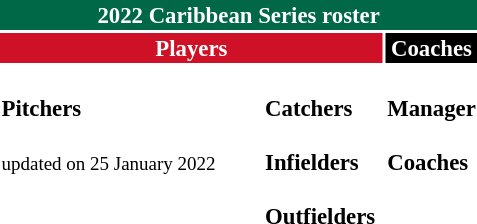<table class="toccolours" style="font-size: 95%;">
<tr>
<th colspan="10" style="background-color: #006847; color:#FFFFFF; text-align: center;"><strong>2022 Caribbean Series roster</strong></th>
</tr>
<tr>
<td colspan="4" style="background-color: #CE1126; color: #FFFFFF; text-align: center;"><strong>Players</strong></td>
<td colspan="2" style="background-color: #000000; color: #FFFFFF; text-align: center;"><strong>Coaches</strong></td>
</tr>
<tr>
<td style="vertical-align:top;text-align:left;"><br><strong>Pitchers</strong><br>













<br><small><span></span> updated on 25 January 2022</small></td>
<td width="25px"></td>
<td style="vertical-align:top;text-align:left;"><br><strong>Catchers</strong><br>

<br><strong>Infielders</strong><br>







<br><strong>Outfielders</strong><br>



</td>
<td style="vertical-align:top;text-align:left;"></td>
<td style="vertical-align:top;text-align:left;"><br><strong>Manager</strong><br><br><strong>Coaches</strong></td>
</tr>
</table>
